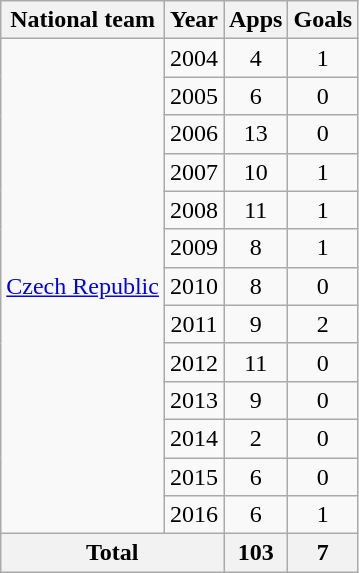<table class="wikitable" style="text-align:center">
<tr>
<th>National team</th>
<th>Year</th>
<th>Apps</th>
<th>Goals</th>
</tr>
<tr>
<td rowspan="13"><a href='#'>Czech Republic</a></td>
<td>2004</td>
<td>4</td>
<td>1</td>
</tr>
<tr>
<td>2005</td>
<td>6</td>
<td>0</td>
</tr>
<tr>
<td>2006</td>
<td>13</td>
<td>0</td>
</tr>
<tr>
<td>2007</td>
<td>10</td>
<td>1</td>
</tr>
<tr>
<td>2008</td>
<td>11</td>
<td>1</td>
</tr>
<tr>
<td>2009</td>
<td>8</td>
<td>1</td>
</tr>
<tr>
<td>2010</td>
<td>8</td>
<td>0</td>
</tr>
<tr>
<td>2011</td>
<td>9</td>
<td>2</td>
</tr>
<tr>
<td>2012</td>
<td>11</td>
<td>0</td>
</tr>
<tr>
<td>2013</td>
<td>9</td>
<td>0</td>
</tr>
<tr>
<td>2014</td>
<td>2</td>
<td>0</td>
</tr>
<tr>
<td>2015</td>
<td>6</td>
<td>0</td>
</tr>
<tr>
<td>2016</td>
<td>6</td>
<td>1</td>
</tr>
<tr>
<th colspan="2">Total</th>
<th>103</th>
<th>7</th>
</tr>
</table>
